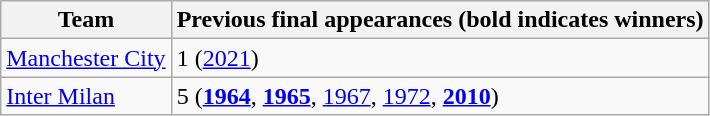<table class="wikitable">
<tr>
<th>Team</th>
<th>Previous final appearances (bold indicates winners)</th>
</tr>
<tr>
<td> <a href='#'>Manchester City</a></td>
<td>1 (<a href='#'>2021</a>)</td>
</tr>
<tr>
<td> <a href='#'>Inter Milan</a></td>
<td>5 (<strong><a href='#'>1964</a></strong>, <strong><a href='#'>1965</a></strong>, <a href='#'>1967</a>, <a href='#'>1972</a>, <strong><a href='#'>2010</a></strong>)</td>
</tr>
</table>
